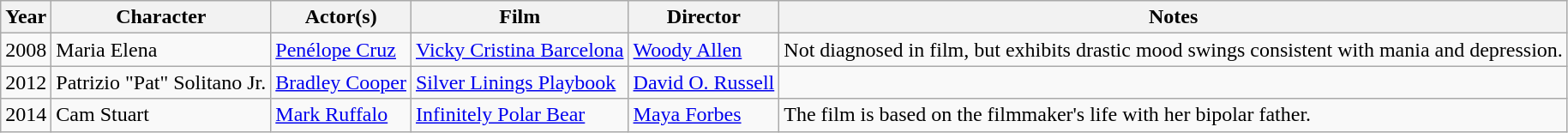<table class="wikitable">
<tr>
<th>Year</th>
<th>Character</th>
<th>Actor(s)</th>
<th>Film</th>
<th>Director</th>
<th>Notes</th>
</tr>
<tr>
<td>2008</td>
<td>Maria Elena</td>
<td><a href='#'>Penélope Cruz</a></td>
<td><a href='#'>Vicky Cristina Barcelona</a></td>
<td><a href='#'>Woody Allen</a></td>
<td>Not diagnosed in film, but exhibits drastic mood swings consistent with mania and depression.</td>
</tr>
<tr>
<td>2012</td>
<td>Patrizio "Pat" Solitano Jr.</td>
<td><a href='#'>Bradley Cooper</a></td>
<td><a href='#'>Silver Linings Playbook</a></td>
<td><a href='#'>David O. Russell</a></td>
<td></td>
</tr>
<tr>
<td>2014</td>
<td>Cam Stuart</td>
<td><a href='#'>Mark Ruffalo</a></td>
<td><a href='#'>Infinitely Polar Bear</a></td>
<td><a href='#'>Maya Forbes</a></td>
<td>The film is based on the filmmaker's life with her bipolar father.</td>
</tr>
</table>
